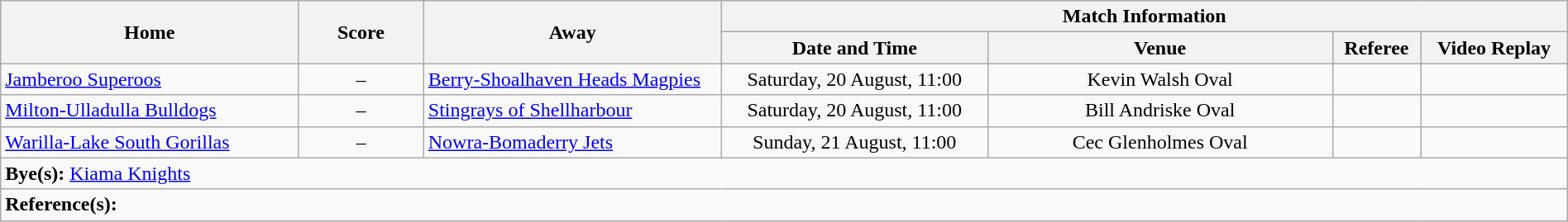<table class="wikitable" width="100% text-align:center;">
<tr>
<th rowspan="2" width="19%">Home</th>
<th rowspan="2" width="8%">Score</th>
<th rowspan="2" width="19%">Away</th>
<th colspan="4">Match Information</th>
</tr>
<tr bgcolor="#CCCCCC">
<th width="17%">Date and Time</th>
<th width="22%">Venue</th>
<th>Referee</th>
<th>Video Replay</th>
</tr>
<tr>
<td> <a href='#'>Jamberoo Superoos</a></td>
<td style="text-align:center;">–</td>
<td> <a href='#'>Berry-Shoalhaven Heads Magpies</a></td>
<td style="text-align:center;">Saturday, 20 August, 11:00</td>
<td style="text-align:center;">Kevin Walsh Oval</td>
<td style="text-align:center;"></td>
<td style="text-align:center;"></td>
</tr>
<tr>
<td> <a href='#'>Milton-Ulladulla Bulldogs</a></td>
<td style="text-align:center;">–</td>
<td> <a href='#'>Stingrays of Shellharbour</a></td>
<td style="text-align:center;">Saturday, 20 August, 11:00</td>
<td style="text-align:center;">Bill Andriske Oval</td>
<td style="text-align:center;"></td>
<td style="text-align:center;"></td>
</tr>
<tr>
<td> <a href='#'>Warilla-Lake South Gorillas</a></td>
<td style="text-align:center;">–</td>
<td> <a href='#'>Nowra-Bomaderry Jets</a></td>
<td style="text-align:center;">Sunday, 21 August, 11:00</td>
<td style="text-align:center;">Cec Glenholmes Oval</td>
<td style="text-align:center;"></td>
<td style="text-align:center;"></td>
</tr>
<tr>
<td colspan="7"><strong>Bye(s):</strong>  <a href='#'>Kiama Knights</a></td>
</tr>
<tr>
<td colspan="7"><strong>Reference(s):</strong></td>
</tr>
</table>
